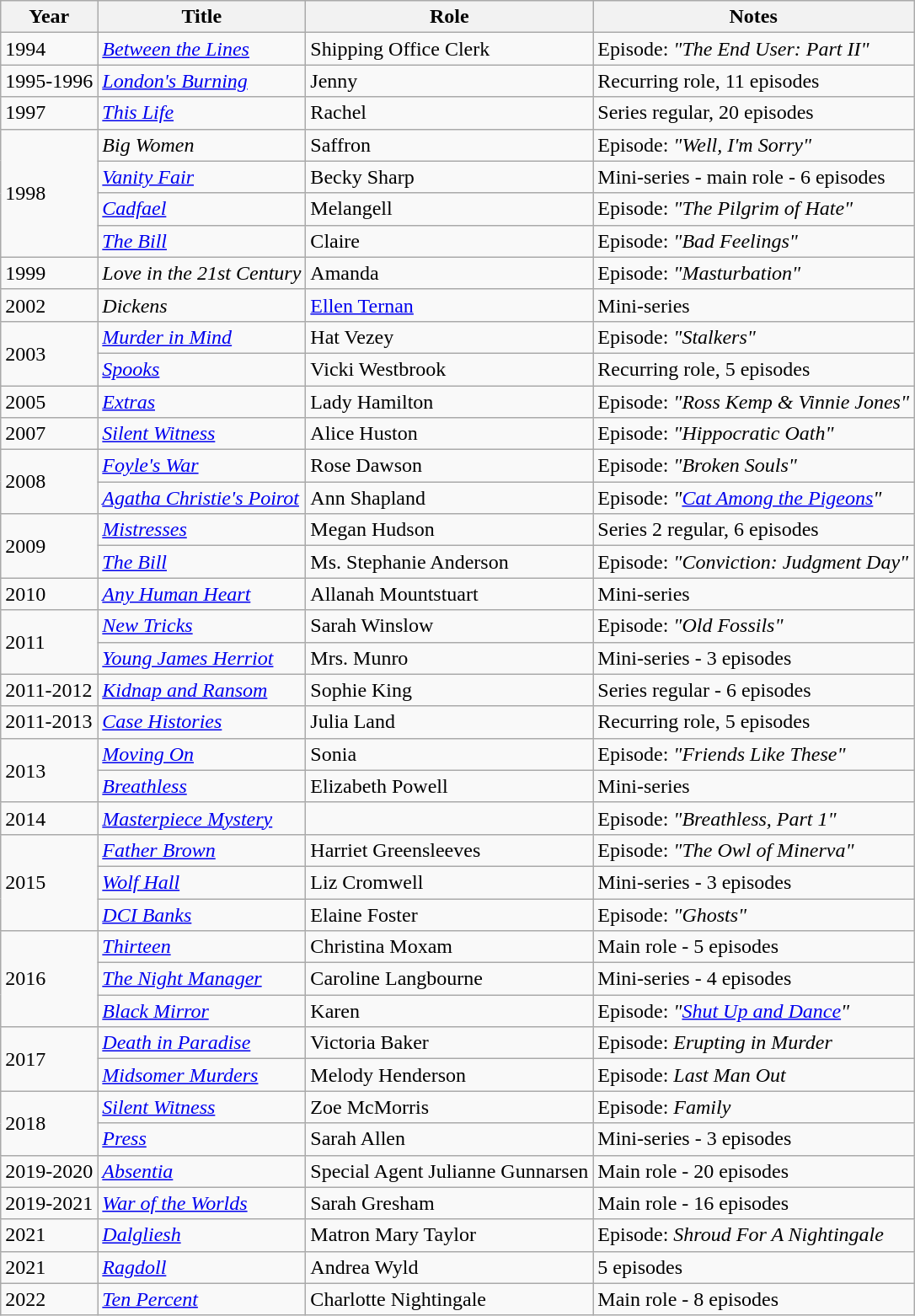<table class="wikitable sortable">
<tr>
<th>Year</th>
<th>Title</th>
<th>Role</th>
<th class="unsortable">Notes</th>
</tr>
<tr>
<td>1994</td>
<td><em><a href='#'>Between the Lines</a></em></td>
<td>Shipping Office Clerk</td>
<td>Episode: <em>"The End User: Part II"</em></td>
</tr>
<tr>
<td>1995-1996</td>
<td><em><a href='#'>London's Burning</a></em></td>
<td>Jenny</td>
<td>Recurring role, 11 episodes</td>
</tr>
<tr>
<td>1997</td>
<td><em><a href='#'>This Life</a></em></td>
<td>Rachel</td>
<td>Series regular, 20 episodes</td>
</tr>
<tr>
<td rowspan="4">1998</td>
<td><em>Big Women</em></td>
<td>Saffron</td>
<td>Episode: <em>"Well, I'm Sorry"</em></td>
</tr>
<tr>
<td><em><a href='#'>Vanity Fair</a></em></td>
<td>Becky Sharp</td>
<td>Mini-series - main role - 6 episodes</td>
</tr>
<tr>
<td><em><a href='#'>Cadfael</a></em></td>
<td>Melangell</td>
<td>Episode: <em>"The Pilgrim of Hate"</em></td>
</tr>
<tr>
<td><em><a href='#'>The Bill</a></em></td>
<td>Claire</td>
<td>Episode: <em>"Bad Feelings"</em></td>
</tr>
<tr>
<td>1999</td>
<td><em>Love in the 21st Century</em></td>
<td>Amanda</td>
<td>Episode: <em>"Masturbation"</em></td>
</tr>
<tr>
<td>2002</td>
<td><em>Dickens</em></td>
<td><a href='#'>Ellen Ternan</a></td>
<td>Mini-series</td>
</tr>
<tr>
<td rowspan="2">2003</td>
<td><em><a href='#'>Murder in Mind</a></em></td>
<td>Hat Vezey</td>
<td>Episode: <em>"Stalkers"</em></td>
</tr>
<tr>
<td><em><a href='#'>Spooks</a></em></td>
<td>Vicki Westbrook</td>
<td>Recurring role, 5 episodes</td>
</tr>
<tr>
<td>2005</td>
<td><em><a href='#'>Extras</a></em></td>
<td>Lady Hamilton</td>
<td>Episode: <em>"Ross Kemp & Vinnie Jones"</em></td>
</tr>
<tr>
<td>2007</td>
<td><em><a href='#'>Silent Witness</a></em></td>
<td>Alice Huston</td>
<td>Episode: <em>"Hippocratic Oath"</em></td>
</tr>
<tr>
<td rowspan="2">2008</td>
<td><em><a href='#'>Foyle's War</a></em></td>
<td>Rose Dawson</td>
<td>Episode: <em>"Broken Souls"</em></td>
</tr>
<tr>
<td><em><a href='#'>Agatha Christie's Poirot</a></em></td>
<td>Ann Shapland</td>
<td>Episode: <em>"<a href='#'>Cat Among the Pigeons</a>"</em></td>
</tr>
<tr>
<td rowspan="2">2009</td>
<td><em><a href='#'>Mistresses</a></em></td>
<td>Megan Hudson</td>
<td>Series 2 regular, 6 episodes</td>
</tr>
<tr>
<td><em><a href='#'>The Bill</a></em></td>
<td>Ms. Stephanie Anderson</td>
<td>Episode: <em>"Conviction: Judgment Day"</em></td>
</tr>
<tr>
<td>2010</td>
<td><em><a href='#'>Any Human Heart</a></em></td>
<td>Allanah Mountstuart</td>
<td>Mini-series</td>
</tr>
<tr>
<td rowspan="2">2011</td>
<td><em><a href='#'>New Tricks</a></em></td>
<td>Sarah Winslow</td>
<td>Episode: <em>"Old Fossils"</em></td>
</tr>
<tr>
<td><em><a href='#'>Young James Herriot</a></em></td>
<td>Mrs. Munro</td>
<td>Mini-series - 3 episodes</td>
</tr>
<tr>
<td>2011-2012</td>
<td><em><a href='#'>Kidnap and Ransom</a></em></td>
<td>Sophie King</td>
<td>Series regular - 6 episodes</td>
</tr>
<tr>
<td>2011-2013</td>
<td><em><a href='#'>Case Histories</a></em></td>
<td>Julia Land</td>
<td>Recurring role, 5 episodes</td>
</tr>
<tr>
<td rowspan="2">2013</td>
<td><em><a href='#'>Moving On</a></em></td>
<td>Sonia</td>
<td>Episode: <em>"Friends Like These"</em></td>
</tr>
<tr>
<td><em><a href='#'>Breathless</a></em></td>
<td>Elizabeth Powell</td>
<td>Mini-series</td>
</tr>
<tr>
<td>2014</td>
<td><em><a href='#'>Masterpiece Mystery</a></em></td>
<td></td>
<td>Episode: <em>"Breathless, Part 1"</em></td>
</tr>
<tr>
<td rowspan="3">2015</td>
<td><em><a href='#'>Father Brown</a></em></td>
<td>Harriet Greensleeves</td>
<td>Episode: <em>"The Owl of Minerva"</em></td>
</tr>
<tr>
<td><em><a href='#'>Wolf Hall</a></em></td>
<td>Liz Cromwell</td>
<td>Mini-series - 3 episodes</td>
</tr>
<tr>
<td><em><a href='#'>DCI Banks</a></em></td>
<td>Elaine Foster</td>
<td>Episode: <em>"Ghosts"</em></td>
</tr>
<tr>
<td rowspan="3">2016</td>
<td><em><a href='#'>Thirteen</a></em></td>
<td>Christina Moxam</td>
<td>Main role - 5 episodes</td>
</tr>
<tr>
<td><em><a href='#'>The Night Manager</a></em></td>
<td>Caroline Langbourne</td>
<td>Mini-series - 4 episodes</td>
</tr>
<tr>
<td><em><a href='#'>Black Mirror</a></em></td>
<td>Karen</td>
<td>Episode: <em>"<a href='#'>Shut Up and Dance</a>"</em></td>
</tr>
<tr>
<td rowspan="2">2017</td>
<td><em><a href='#'>Death in Paradise</a></em></td>
<td>Victoria Baker</td>
<td>Episode: <em>Erupting in Murder</em></td>
</tr>
<tr>
<td><em><a href='#'>Midsomer Murders</a></em></td>
<td>Melody Henderson</td>
<td>Episode: <em>Last Man Out</em></td>
</tr>
<tr>
<td rowspan="2">2018</td>
<td><em><a href='#'>Silent Witness</a></em></td>
<td>Zoe McMorris</td>
<td>Episode: <em>Family</em></td>
</tr>
<tr>
<td><em><a href='#'>Press</a></em></td>
<td>Sarah Allen</td>
<td>Mini-series - 3 episodes</td>
</tr>
<tr>
<td>2019-2020</td>
<td><em><a href='#'>Absentia</a></em></td>
<td>Special Agent Julianne Gunnarsen</td>
<td>Main role - 20 episodes</td>
</tr>
<tr>
<td>2019-2021</td>
<td><em><a href='#'>War of the Worlds</a></em></td>
<td>Sarah Gresham</td>
<td>Main role - 16 episodes</td>
</tr>
<tr>
<td>2021</td>
<td><em><a href='#'>Dalgliesh</a></em></td>
<td>Matron Mary Taylor</td>
<td>Episode: <em>Shroud For A Nightingale</em></td>
</tr>
<tr>
<td>2021</td>
<td><em><a href='#'>Ragdoll</a></em></td>
<td>Andrea Wyld</td>
<td>5 episodes</td>
</tr>
<tr>
<td>2022</td>
<td><em><a href='#'>Ten Percent</a></em></td>
<td>Charlotte Nightingale</td>
<td>Main role - 8 episodes</td>
</tr>
</table>
